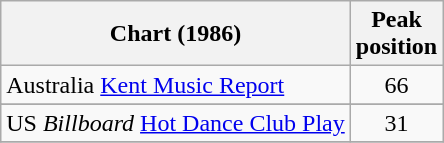<table class="wikitable sortable">
<tr>
<th>Chart (1986)</th>
<th>Peak<br>position</th>
</tr>
<tr>
<td>Australia <a href='#'>Kent Music Report</a></td>
<td align="center">66</td>
</tr>
<tr>
</tr>
<tr>
</tr>
<tr>
</tr>
<tr>
</tr>
<tr>
</tr>
<tr>
</tr>
<tr>
</tr>
<tr>
<td>US <em>Billboard</em> <a href='#'>Hot Dance Club Play</a></td>
<td align="center">31</td>
</tr>
<tr>
</tr>
</table>
